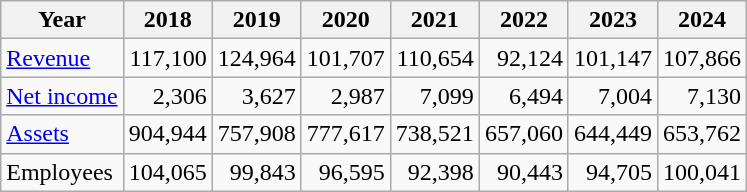<table class="wikitable" style="text-align:right">
<tr>
<th>Year</th>
<th>2018</th>
<th>2019</th>
<th>2020</th>
<th>2021</th>
<th>2022</th>
<th>2023</th>
<th>2024</th>
</tr>
<tr>
<td style="text-align:left"><a href='#'>Revenue</a></td>
<td>117,100</td>
<td>124,964</td>
<td>101,707</td>
<td>110,654</td>
<td>92,124</td>
<td>101,147</td>
<td>107,866</td>
</tr>
<tr>
<td style="text-align:left"><a href='#'>Net income</a></td>
<td>2,306</td>
<td>3,627</td>
<td>2,987</td>
<td>7,099</td>
<td>6,494</td>
<td>7,004</td>
<td>7,130</td>
</tr>
<tr>
<td style="text-align:left"><a href='#'>Assets</a></td>
<td>904,944</td>
<td>757,908</td>
<td>777,617</td>
<td>738,521</td>
<td>657,060</td>
<td>644,449</td>
<td>653,762</td>
</tr>
<tr>
<td style="text-align:left">Employees</td>
<td>104,065</td>
<td>99,843</td>
<td>96,595</td>
<td>92,398</td>
<td>90,443</td>
<td>94,705</td>
<td>100,041</td>
</tr>
</table>
